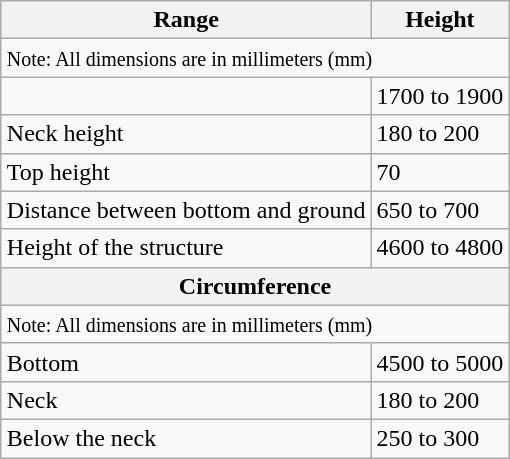<table class="wikitable mw-collapsible mw-collapsed" style="margin-left: auto; margin-right: auto; border: none;">
<tr>
<th>Range</th>
<th>Height</th>
</tr>
<tr>
<td colspan="3"><small>Note: All dimensions are in millimeters (mm)</small></td>
</tr>
<tr>
<td></td>
<td>1700 to 1900</td>
</tr>
<tr>
<td>Neck height</td>
<td>180 to 200</td>
</tr>
<tr>
<td>Top height</td>
<td>70</td>
</tr>
<tr>
<td>Distance between bottom and ground</td>
<td>650 to 700</td>
</tr>
<tr>
<td>Height of the structure</td>
<td>4600 to 4800</td>
</tr>
<tr>
<th colspan="2">Circumference</th>
</tr>
<tr>
<td colspan="3"><small>Note: All dimensions are in millimeters (mm)</small></td>
</tr>
<tr>
<td>Bottom</td>
<td>4500 to 5000</td>
</tr>
<tr>
<td>Neck</td>
<td>180 to 200</td>
</tr>
<tr>
<td>Below the neck</td>
<td>250 to 300</td>
</tr>
<tr>
</tr>
</table>
